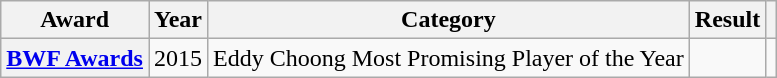<table class="wikitable plainrowheaders sortable">
<tr>
<th scope="col">Award</th>
<th scope="col">Year</th>
<th scope="col">Category</th>
<th scope="col">Result</th>
<th scope="col" class="unsortable"></th>
</tr>
<tr>
<th scope="row"><a href='#'>BWF Awards</a></th>
<td align="center">2015</td>
<td>Eddy Choong Most Promising Player of the Year</td>
<td></td>
<td align="center"></td>
</tr>
</table>
